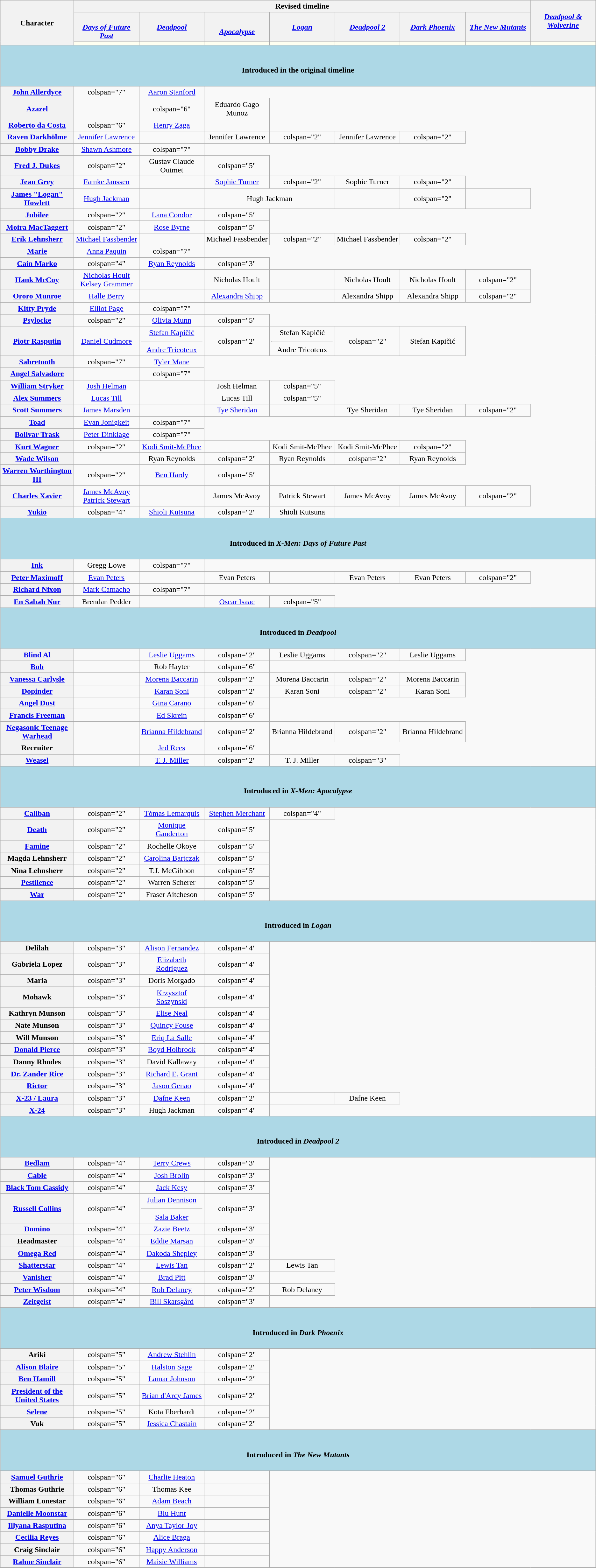<table class="wikitable" style="text-align:center;">
<tr>
<th rowspan="3" width="7.9%">Character</th>
<th colspan="7" align="center">Revised timeline</th>
<th rowspan="2" align="center" width="7%"><em><a href='#'>Deadpool & Wolverine</a></em></th>
</tr>
<tr>
<th align="center" width="7%"><a href='#'><em><br>Days of Future Past</em></a></th>
<th align="center" width="7%"><a href='#'><em>Deadpool</em></a></th>
<th align="center" width="7%"><a href='#'><em><br>Apocalypse</em></a></th>
<th align="center" width="7%"><a href='#'><em>Logan</em></a></th>
<th align="center" width="7%"><em><a href='#'>Deadpool 2</a></em></th>
<th align="center" width="7%"><a href='#'><em>Dark Phoenix</em></a></th>
<th align="center" width="7%"><a href='#'><em>The New Mutants</em></a></th>
</tr>
<tr>
<th style="background:ivory;"></th>
<th style="background:ivory;"></th>
<th style="background:ivory;"></th>
<th style="background:ivory;"></th>
<th style="background:ivory;"></th>
<th style="background:ivory;"></th>
<th style="background:ivory;"></th>
<th style="background:ivory;"></th>
</tr>
<tr>
<th colspan="9" style="background:lightblue;"><br><h4>Introduced in the original timeline</h4></th>
</tr>
<tr>
<th scope="row"><a href='#'>John Allerdyce<br></a></th>
<td>colspan="7" </td>
<td><a href='#'>Aaron Stanford</a></td>
</tr>
<tr>
<th scope="row"><a href='#'>Azazel</a></th>
<td></td>
<td>colspan="6" </td>
<td>Eduardo Gago Munoz</td>
</tr>
<tr>
<th scope="row"><a href='#'>Roberto da Costa<br></a></th>
<td>colspan="6" </td>
<td><a href='#'>Henry Zaga</a></td>
<td></td>
</tr>
<tr>
<th scope="row"><a href='#'>Raven Darkhölme<br></a></th>
<td><a href='#'>Jennifer Lawrence</a></td>
<td></td>
<td>Jennifer Lawrence</td>
<td>colspan="2" </td>
<td>Jennifer Lawrence</td>
<td>colspan="2" </td>
</tr>
<tr>
<th scope="row"><a href='#'>Bobby Drake<br></a></th>
<td><a href='#'>Shawn Ashmore</a></td>
<td>colspan="7" </td>
</tr>
<tr>
<th scope="row"><a href='#'>Fred J. Dukes</a></th>
<td>colspan="2" </td>
<td>Gustav Claude Ouimet</td>
<td>colspan="5" </td>
</tr>
<tr>
<th scope="row"><a href='#'>Jean Grey</a></th>
<td><a href='#'>Famke Janssen</a></td>
<td></td>
<td><a href='#'>Sophie Turner</a></td>
<td>colspan="2" </td>
<td>Sophie Turner<br></td>
<td>colspan="2" </td>
</tr>
<tr>
<th scope="row"><a href='#'>James "Logan" Howlett<br></a></th>
<td><a href='#'>Hugh Jackman</a></td>
<td></td>
<td colspan="2">Hugh Jackman</td>
<td></td>
<td>colspan="2" </td>
<td></td>
</tr>
<tr>
<th scope="row"><a href='#'>Jubilee</a></th>
<td>colspan="2" </td>
<td><a href='#'>Lana Condor</a></td>
<td>colspan="5" </td>
</tr>
<tr>
<th scope="row"><a href='#'>Moira MacTaggert</a></th>
<td>colspan="2" </td>
<td><a href='#'>Rose Byrne</a></td>
<td>colspan="5" </td>
</tr>
<tr>
<th scope="row"><a href='#'>Erik Lehnsherr<br></a></th>
<td><a href='#'>Michael Fassbender</a></td>
<td></td>
<td>Michael Fassbender</td>
<td>colspan="2" </td>
<td>Michael Fassbender</td>
<td>colspan="2" </td>
</tr>
<tr>
<th scope="row"><a href='#'>Marie<br></a></th>
<td><a href='#'>Anna Paquin</a></td>
<td>colspan="7" </td>
</tr>
<tr>
<th scope="row"><a href='#'>Cain Marko<br></a></th>
<td>colspan="4" </td>
<td><a href='#'>Ryan Reynolds</a></td>
<td>colspan="3" </td>
</tr>
<tr>
<th scope="row"><a href='#'>Hank McCoy<br></a></th>
<td><a href='#'>Nicholas Hoult</a><br><a href='#'>Kelsey Grammer</a></td>
<td></td>
<td>Nicholas Hoult</td>
<td></td>
<td>Nicholas Hoult</td>
<td>Nicholas Hoult</td>
<td>colspan="2" </td>
</tr>
<tr>
<th scope="row"><a href='#'>Ororo Munroe<br></a></th>
<td><a href='#'>Halle Berry</a></td>
<td></td>
<td><a href='#'>Alexandra Shipp</a></td>
<td></td>
<td>Alexandra Shipp</td>
<td>Alexandra Shipp</td>
<td>colspan="2" </td>
</tr>
<tr>
<th scope="row"><a href='#'>Kitty Pryde</a></th>
<td><a href='#'>Elliot Page</a></td>
<td>colspan="7" </td>
</tr>
<tr>
<th scope="row"><a href='#'>Psylocke</a></th>
<td>colspan="2" </td>
<td><a href='#'>Olivia Munn</a></td>
<td>colspan="5" </td>
</tr>
<tr>
<th scope="row"><a href='#'>Piotr Rasputin<br></a></th>
<td><a href='#'>Daniel Cudmore</a></td>
<td><a href='#'>Stefan Kapičić</a><hr><a href='#'>Andre Tricoteux</a></td>
<td>colspan="2" </td>
<td>Stefan Kapičić<hr>Andre Tricoteux</td>
<td>colspan="2" </td>
<td>Stefan Kapičić</td>
</tr>
<tr>
<th scope="row"><a href='#'>Sabretooth</a></th>
<td>colspan="7" </td>
<td><a href='#'>Tyler Mane</a></td>
</tr>
<tr>
<th scope="row"><a href='#'>Angel Salvadore</a></th>
<td></td>
<td>colspan="7" </td>
</tr>
<tr>
<th scope="row"><a href='#'>William Stryker</a></th>
<td><a href='#'>Josh Helman</a></td>
<td></td>
<td>Josh Helman</td>
<td>colspan="5" </td>
</tr>
<tr>
<th scope="row"><a href='#'>Alex Summers<br></a></th>
<td><a href='#'>Lucas Till</a></td>
<td></td>
<td>Lucas Till</td>
<td>colspan="5" </td>
</tr>
<tr>
<th scope="row"><a href='#'>Scott Summers<br></a></th>
<td><a href='#'>James Marsden</a></td>
<td></td>
<td><a href='#'>Tye Sheridan</a></td>
<td></td>
<td>Tye Sheridan</td>
<td>Tye Sheridan</td>
<td>colspan="2" </td>
</tr>
<tr>
<th scope="row"><a href='#'>Toad</a></th>
<td><a href='#'>Evan Jonigkeit</a></td>
<td>colspan="7" </td>
</tr>
<tr>
<th scope="row"><a href='#'>Bolivar Trask</a></th>
<td><a href='#'>Peter Dinklage</a></td>
<td>colspan="7" </td>
</tr>
<tr>
<th scope="row"><a href='#'>Kurt Wagner<br></a></th>
<td>colspan="2" </td>
<td><a href='#'>Kodi Smit-McPhee</a></td>
<td></td>
<td>Kodi Smit-McPhee</td>
<td>Kodi Smit-McPhee</td>
<td>colspan="2" </td>
</tr>
<tr>
<th scope="row"><a href='#'>Wade Wilson<br></a></th>
<td></td>
<td>Ryan Reynolds</td>
<td>colspan="2" </td>
<td>Ryan Reynolds</td>
<td>colspan="2" </td>
<td>Ryan Reynolds</td>
</tr>
<tr>
<th scope="row"><a href='#'>Warren Worthington III<br></a></th>
<td>colspan="2" </td>
<td><a href='#'>Ben Hardy</a></td>
<td>colspan="5" </td>
</tr>
<tr>
<th scope="row"><a href='#'>Charles Xavier</a></th>
<td><a href='#'>James McAvoy</a><br><a href='#'>Patrick Stewart</a></td>
<td></td>
<td>James McAvoy</td>
<td>Patrick Stewart</td>
<td>James McAvoy</td>
<td>James McAvoy</td>
<td>colspan="2" </td>
</tr>
<tr>
<th scope="row"><a href='#'>Yukio</a></th>
<td>colspan="4" </td>
<td><a href='#'>Shioli Kutsuna</a></td>
<td>colspan="2" </td>
<td>Shioli Kutsuna</td>
</tr>
<tr>
<th colspan="9" style="background:lightblue;"><br><h4>Introduced in <em>X-Men: Days of Future Past</em></h4></th>
</tr>
<tr>
<th scope="row"><a href='#'>Ink</a></th>
<td>Gregg Lowe</td>
<td>colspan="7" </td>
</tr>
<tr>
<th scope="row"><a href='#'>Peter Maximoff<br></a></th>
<td><a href='#'>Evan Peters</a></td>
<td></td>
<td>Evan Peters</td>
<td></td>
<td>Evan Peters</td>
<td>Evan Peters</td>
<td>colspan="2" </td>
</tr>
<tr>
<th scope="row"><a href='#'>Richard Nixon</a></th>
<td><a href='#'>Mark Camacho</a></td>
<td>colspan="7" </td>
</tr>
<tr>
<th scope="row"><a href='#'>En Sabah Nur<br></a></th>
<td>Brendan Pedder</td>
<td></td>
<td><a href='#'>Oscar Isaac</a><br></td>
<td>colspan="5" </td>
</tr>
<tr>
<th colspan="9" style="background:lightblue;"><br><h4>Introduced in <em>Deadpool</em></h4></th>
</tr>
<tr>
<th scope="row"><a href='#'>Blind Al</a></th>
<td></td>
<td><a href='#'>Leslie Uggams</a></td>
<td>colspan="2" </td>
<td>Leslie Uggams</td>
<td>colspan="2" </td>
<td>Leslie Uggams</td>
</tr>
<tr>
<th scope="row"><a href='#'>Bob</a></th>
<td></td>
<td>Rob Hayter</td>
<td>colspan="6" </td>
</tr>
<tr>
<th scope="row"><a href='#'>Vanessa Carlysle</a></th>
<td></td>
<td><a href='#'>Morena Baccarin</a></td>
<td>colspan="2" </td>
<td>Morena Baccarin</td>
<td>colspan="2" </td>
<td>Morena Baccarin</td>
</tr>
<tr>
<th scope="row"><a href='#'>Dopinder</a></th>
<td></td>
<td><a href='#'>Karan Soni</a></td>
<td>colspan="2" </td>
<td>Karan Soni</td>
<td>colspan="2" </td>
<td>Karan Soni</td>
</tr>
<tr>
<th scope="row"><a href='#'>Angel Dust</a></th>
<td></td>
<td><a href='#'>Gina Carano</a></td>
<td>colspan="6" </td>
</tr>
<tr>
<th scope="row"><a href='#'>Francis Freeman<br></a></th>
<td></td>
<td><a href='#'>Ed Skrein</a></td>
<td>colspan="6" </td>
</tr>
<tr>
<th scope="row"><a href='#'>Negasonic Teenage Warhead</a></th>
<td></td>
<td><a href='#'>Brianna Hildebrand</a></td>
<td>colspan="2" </td>
<td>Brianna Hildebrand</td>
<td>colspan="2" </td>
<td>Brianna Hildebrand</td>
</tr>
<tr>
<th scope="row">Recruiter</th>
<td></td>
<td><a href='#'>Jed Rees</a></td>
<td>colspan="6" </td>
</tr>
<tr>
<th scope="row"><a href='#'>Weasel</a></th>
<td></td>
<td><a href='#'>T. J. Miller</a></td>
<td>colspan="2" </td>
<td>T. J. Miller</td>
<td>colspan="3" </td>
</tr>
<tr>
<th colspan="9" style="background:lightblue;"><br><h4>Introduced in <em>X-Men: Apocalypse</em></h4></th>
</tr>
<tr>
<th scope="row"><a href='#'>Caliban</a></th>
<td>colspan="2" </td>
<td><a href='#'>Tómas Lemarquis</a></td>
<td><a href='#'>Stephen Merchant</a></td>
<td>colspan="4" </td>
</tr>
<tr>
<th scope="row"><a href='#'>Death</a></th>
<td>colspan="2" </td>
<td><a href='#'>Monique Ganderton</a></td>
<td>colspan="5" </td>
</tr>
<tr>
<th scope="row"><a href='#'>Famine</a></th>
<td>colspan="2" </td>
<td>Rochelle Okoye</td>
<td>colspan="5" </td>
</tr>
<tr>
<th scope="row">Magda Lehnsherr</th>
<td>colspan="2" </td>
<td><a href='#'>Carolina Bartczak</a></td>
<td>colspan="5" </td>
</tr>
<tr>
<th scope="row">Nina Lehnsherr</th>
<td>colspan="2" </td>
<td>T.J. McGibbon</td>
<td>colspan="5" </td>
</tr>
<tr>
<th scope="row"><a href='#'>Pestilence</a></th>
<td>colspan="2" </td>
<td>Warren Scherer</td>
<td>colspan="5" </td>
</tr>
<tr>
<th scope="row"><a href='#'>War</a></th>
<td>colspan="2" </td>
<td>Fraser Aitcheson</td>
<td>colspan="5" </td>
</tr>
<tr>
<th colspan="9" style="background:lightblue;"><br><h4>Introduced in <em>Logan</em></h4></th>
</tr>
<tr>
<th scope="row">Delilah</th>
<td>colspan="3" </td>
<td><a href='#'>Alison Fernandez</a></td>
<td>colspan="4" </td>
</tr>
<tr>
<th scope="row">Gabriela Lopez</th>
<td>colspan="3" </td>
<td><a href='#'>Elizabeth Rodriguez</a></td>
<td>colspan="4" </td>
</tr>
<tr>
<th scope="row">Maria</th>
<td>colspan="3" </td>
<td>Doris Morgado</td>
<td>colspan="4" </td>
</tr>
<tr>
<th scope="row">Mohawk</th>
<td>colspan="3" </td>
<td><a href='#'>Krzysztof Soszynski</a></td>
<td>colspan="4" </td>
</tr>
<tr>
<th scope="row">Kathryn Munson</th>
<td>colspan="3" </td>
<td><a href='#'>Elise Neal</a></td>
<td>colspan="4" </td>
</tr>
<tr>
<th scope="row">Nate Munson</th>
<td>colspan="3" </td>
<td><a href='#'>Quincy Fouse</a></td>
<td>colspan="4" </td>
</tr>
<tr>
<th scope="row">Will Munson</th>
<td>colspan="3" </td>
<td><a href='#'>Eriq La Salle</a></td>
<td>colspan="4" </td>
</tr>
<tr>
<th scope="row"><a href='#'>Donald Pierce</a></th>
<td>colspan="3" </td>
<td><a href='#'>Boyd Holbrook</a></td>
<td>colspan="4" </td>
</tr>
<tr>
<th scope="row">Danny Rhodes</th>
<td>colspan="3" </td>
<td>David Kallaway</td>
<td>colspan="4" </td>
</tr>
<tr>
<th scope="row"><a href='#'>Dr. Zander Rice</a></th>
<td>colspan="3" </td>
<td><a href='#'>Richard E. Grant</a></td>
<td>colspan="4" </td>
</tr>
<tr>
<th scope="row"><a href='#'>Rictor</a></th>
<td>colspan="3" </td>
<td><a href='#'>Jason Genao</a></td>
<td>colspan="4" </td>
</tr>
<tr>
<th scope="row"><a href='#'>X-23 / Laura</a></th>
<td>colspan="3" </td>
<td><a href='#'>Dafne Keen</a></td>
<td>colspan="2" </td>
<td></td>
<td>Dafne Keen</td>
</tr>
<tr>
<th scope="row"><a href='#'>X-24</a></th>
<td>colspan="3" </td>
<td>Hugh Jackman</td>
<td>colspan="4" </td>
</tr>
<tr>
<th colspan="9" style="background:lightblue;"><br><h4>Introduced in <em>Deadpool 2</em></h4></th>
</tr>
<tr>
<th scope="row"><a href='#'>Bedlam</a></th>
<td>colspan="4" </td>
<td><a href='#'>Terry Crews</a></td>
<td>colspan="3" </td>
</tr>
<tr>
<th scope="row"><a href='#'>Cable</a></th>
<td>colspan="4" </td>
<td><a href='#'>Josh Brolin</a></td>
<td>colspan="3" </td>
</tr>
<tr>
<th scope="row"><a href='#'>Black Tom Cassidy</a></th>
<td>colspan="4" </td>
<td><a href='#'>Jack Kesy</a></td>
<td>colspan="3" </td>
</tr>
<tr>
<th scope="row"><a href='#'>Russell Collins<br></a></th>
<td>colspan="4" </td>
<td><a href='#'>Julian Dennison</a><hr><a href='#'>Sala Baker</a></td>
<td>colspan="3" </td>
</tr>
<tr>
<th scope="row"><a href='#'>Domino</a></th>
<td>colspan="4" </td>
<td><a href='#'>Zazie Beetz</a></td>
<td>colspan="3" </td>
</tr>
<tr>
<th scope="row">Headmaster</th>
<td>colspan="4" </td>
<td><a href='#'>Eddie Marsan</a></td>
<td>colspan="3" </td>
</tr>
<tr>
<th scope="row"><a href='#'>Omega Red</a></th>
<td>colspan="4" </td>
<td><a href='#'>Dakoda Shepley</a></td>
<td>colspan="3" </td>
</tr>
<tr>
<th scope="row"><a href='#'>Shatterstar</a></th>
<td>colspan="4" </td>
<td><a href='#'>Lewis Tan</a></td>
<td>colspan="2" </td>
<td>Lewis Tan</td>
</tr>
<tr>
<th scope="row"><a href='#'>Vanisher</a></th>
<td>colspan="4" </td>
<td><a href='#'>Brad Pitt</a></td>
<td>colspan="3" </td>
</tr>
<tr>
<th scope="row"><a href='#'>Peter Wisdom</a></th>
<td>colspan="4" </td>
<td><a href='#'>Rob Delaney</a></td>
<td>colspan="2" </td>
<td>Rob Delaney</td>
</tr>
<tr>
<th scope="row"><a href='#'>Zeitgeist</a></th>
<td>colspan="4" </td>
<td><a href='#'>Bill Skarsgård</a></td>
<td>colspan="3" </td>
</tr>
<tr>
<th colspan="9" style="background:lightblue;"><br><h4>Introduced in <em>Dark Phoenix</em></h4></th>
</tr>
<tr>
<th scope="row">Ariki</th>
<td>colspan="5" </td>
<td><a href='#'>Andrew Stehlin</a></td>
<td>colspan="2" </td>
</tr>
<tr>
<th scope="row"><a href='#'>Alison Blaire<br></a></th>
<td>colspan="5" </td>
<td><a href='#'>Halston Sage</a></td>
<td>colspan="2" </td>
</tr>
<tr>
<th scope="row"><a href='#'>Ben Hamill<br></a></th>
<td>colspan="5" </td>
<td><a href='#'>Lamar Johnson</a></td>
<td>colspan="2" </td>
</tr>
<tr>
<th scope="row"><a href='#'>President of the United States</a></th>
<td>colspan="5" </td>
<td><a href='#'>Brian d'Arcy James</a></td>
<td>colspan="2" </td>
</tr>
<tr>
<th scope="row"><a href='#'>Selene</a></th>
<td>colspan="5" </td>
<td>Kota Eberhardt</td>
<td>colspan="2" </td>
</tr>
<tr>
<th scope="row">Vuk</th>
<td>colspan="5" </td>
<td><a href='#'>Jessica Chastain</a></td>
<td>colspan="2" </td>
</tr>
<tr>
<th colspan="9" style="background:lightblue;"><br><h4>Introduced in <em>The New Mutants</em></h4></th>
</tr>
<tr>
<th scope="row"><a href='#'>Samuel Guthrie<br></a></th>
<td>colspan="6" </td>
<td><a href='#'>Charlie Heaton</a></td>
<td></td>
</tr>
<tr>
<th scope="row">Thomas Guthrie</th>
<td>colspan="6" </td>
<td>Thomas Kee</td>
<td></td>
</tr>
<tr>
<th scope="row">William Lonestar</th>
<td>colspan="6" </td>
<td><a href='#'>Adam Beach</a></td>
<td></td>
</tr>
<tr>
<th scope="row"><a href='#'>Danielle Moonstar<br></a></th>
<td>colspan="6" </td>
<td><a href='#'>Blu Hunt</a></td>
<td></td>
</tr>
<tr>
<th scope="row"><a href='#'>Illyana Rasputina<br></a></th>
<td>colspan="6" </td>
<td><a href='#'>Anya Taylor-Joy</a><br></td>
<td></td>
</tr>
<tr>
<th scope="row"><a href='#'>Cecilia Reyes</a></th>
<td>colspan="6" </td>
<td><a href='#'>Alice Braga</a></td>
<td></td>
</tr>
<tr>
<th scope="row">Craig Sinclair</th>
<td>colspan="6" </td>
<td><a href='#'>Happy Anderson</a></td>
<td></td>
</tr>
<tr>
<th scope="row"><a href='#'>Rahne Sinclair<br></a></th>
<td>colspan="6" </td>
<td><a href='#'>Maisie Williams</a></td>
<td></td>
</tr>
<tr>
</tr>
</table>
